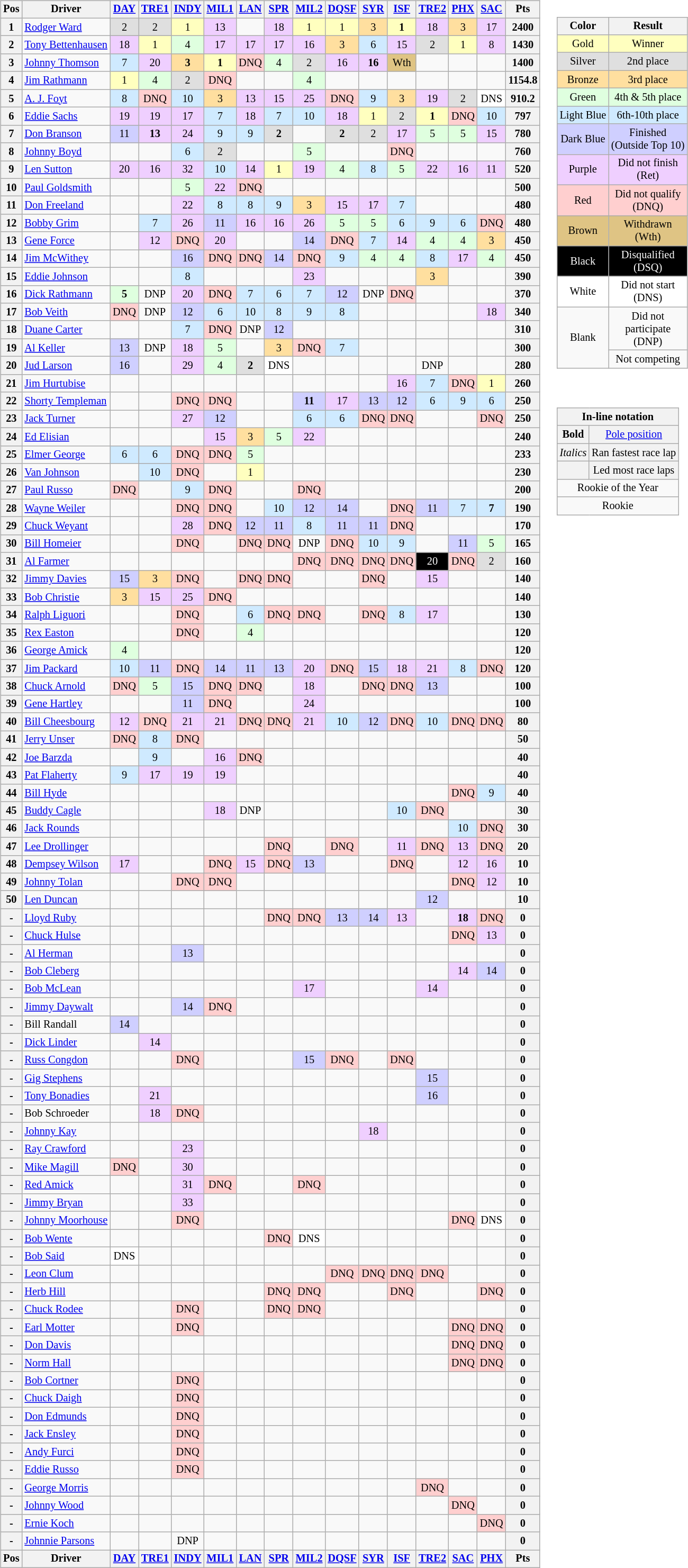<table>
<tr>
<td><br><table class="wikitable" style="font-size: 85%">
<tr valign="top">
<th valign="middle">Pos</th>
<th valign="middle">Driver</th>
<th><a href='#'>DAY</a><br></th>
<th><a href='#'>TRE1</a><br></th>
<th><a href='#'>INDY</a><br></th>
<th><a href='#'>MIL1</a><br></th>
<th><a href='#'>LAN</a><br></th>
<th><a href='#'>SPR</a><br></th>
<th><a href='#'>MIL2</a><br></th>
<th><a href='#'>DQSF</a><br></th>
<th><a href='#'>SYR</a><br></th>
<th><a href='#'>ISF</a><br></th>
<th><a href='#'>TRE2</a><br></th>
<th><a href='#'>PHX</a><br></th>
<th><a href='#'>SAC</a><br></th>
<th valign="middle">Pts</th>
</tr>
<tr>
<th>1</th>
<td> <a href='#'>Rodger Ward</a></td>
<td style="background:#dfdfdf; text-align:center;">2</td>
<td style="background:#dfdfdf; text-align:center;">2</td>
<td style="background:#ffffbf; text-align:center;">1</td>
<td style="background:#efcfff; text-align:center;">13</td>
<td></td>
<td style="background:#efcfff; text-align:center;">18</td>
<td style="background:#ffffbf; text-align:center;">1</td>
<td style="background:#ffffbf; text-align:center;">1</td>
<td style="background:#ffdf9f; text-align:center;">3</td>
<td style="background:#ffffbf; text-align:center;"><strong>1</strong></td>
<td style="background:#efcfff; text-align:center;">18</td>
<td style="background:#ffdf9f; text-align:center;">3</td>
<td style="background:#efcfff; text-align:center;">17</td>
<th>2400</th>
</tr>
<tr>
<th>2</th>
<td> <a href='#'>Tony Bettenhausen</a></td>
<td style="background:#efcfff; text-align:center;">18</td>
<td style="background:#ffffbf; text-align:center;">1</td>
<td style="background:#dfffdf; text-align:center;">4</td>
<td style="background:#efcfff; text-align:center;">17</td>
<td style="background:#efcfff; text-align:center;">17</td>
<td style="background:#efcfff; text-align:center;">17</td>
<td style="background:#efcfff; text-align:center;">16</td>
<td style="background:#ffdf9f; text-align:center;">3</td>
<td style="background:#cfeaff; text-align:center;">6</td>
<td style="background:#efcfff; text-align:center;">15</td>
<td style="background:#dfdfdf; text-align:center;">2</td>
<td style="background:#ffffbf; text-align:center;">1</td>
<td style="background:#efcfff; text-align:center;">8</td>
<th>1430</th>
</tr>
<tr>
<th>3</th>
<td> <a href='#'>Johnny Thomson</a></td>
<td style="background:#cfeaff; text-align:center;">7</td>
<td style="background:#efcfff; text-align:center;">20</td>
<td style="background:#ffdf9f; text-align:center;"><strong>3</strong></td>
<td style="background:#ffffbf; text-align:center;"><strong>1</strong></td>
<td style="background:#ffcfcf; text-align:center;">DNQ</td>
<td style="background:#dfffdf; text-align:center;">4</td>
<td style="background:#dfdfdf; text-align:center;">2</td>
<td style="background:#efcfff; text-align:center;">16</td>
<td style="background:#efcfff; text-align:center;"><strong>16</strong></td>
<td style="background:#dfc484; text-align:center;">Wth</td>
<td></td>
<td></td>
<td></td>
<th>1400</th>
</tr>
<tr>
<th>4</th>
<td> <a href='#'>Jim Rathmann</a></td>
<td style="background:#ffffbf; text-align:center;">1</td>
<td style="background:#dfffdf; text-align:center;">4</td>
<td style="background:#dfdfdf; text-align:center;">2</td>
<td style="background:#ffcfcf; text-align:center;">DNQ</td>
<td></td>
<td></td>
<td style="background:#dfffdf; text-align:center;">4</td>
<td></td>
<td></td>
<td></td>
<td></td>
<td></td>
<td></td>
<th>1154.8</th>
</tr>
<tr>
<th>5</th>
<td> <a href='#'>A. J. Foyt</a></td>
<td style="background:#cfeaff; text-align:center;">8</td>
<td style="background:#ffcfcf; text-align:center;">DNQ</td>
<td style="background:#cfeaff; text-align:center;">10</td>
<td style="background:#ffdf9f; text-align:center;">3</td>
<td style="background:#efcfff; text-align:center;">13</td>
<td style="background:#efcfff; text-align:center;">15</td>
<td style="background:#efcfff; text-align:center;">25</td>
<td style="background:#ffcfcf; text-align:center;">DNQ</td>
<td style="background:#cfeaff; text-align:center;">9</td>
<td style="background:#ffdf9f; text-align:center;">3</td>
<td style="background:#efcfff; text-align:center;">19</td>
<td style="background:#dfdfdf; text-align:center;">2</td>
<td style="background:#fff; text-align:center;">DNS</td>
<th>910.2</th>
</tr>
<tr>
<th>6</th>
<td> <a href='#'>Eddie Sachs</a></td>
<td style="background:#efcfff; text-align:center;">19</td>
<td style="background:#efcfff; text-align:center;">19</td>
<td style="background:#efcfff; text-align:center;">17</td>
<td style="background:#cfeaff; text-align:center;">7</td>
<td style="background:#efcfff; text-align:center;">18</td>
<td style="background:#cfeaff; text-align:center;">7</td>
<td style="background:#cfeaff; text-align:center;">10</td>
<td style="background:#efcfff; text-align:center;">18</td>
<td style="background:#ffffbf; text-align:center;">1</td>
<td style="background:#dfdfdf; text-align:center;">2</td>
<td style="background:#ffffbf; text-align:center;"><strong>1</strong></td>
<td style="background:#ffcfcf; text-align:center;">DNQ</td>
<td style="background:#cfeaff; text-align:center;">10</td>
<th>797</th>
</tr>
<tr>
<th>7</th>
<td> <a href='#'>Don Branson</a></td>
<td style="background:#cfcfff; text-align:center;">11</td>
<td style="background:#efcfff; text-align:center;"><strong>13</strong></td>
<td style="background:#efcfff; text-align:center;">24</td>
<td style="background:#cfeaff; text-align:center;">9</td>
<td style="background:#cfeaff; text-align:center;">9</td>
<td style="background:#dfdfdf; text-align:center;"><strong>2</strong></td>
<td></td>
<td style="background:#dfdfdf; text-align:center;"><strong>2</strong></td>
<td style="background:#dfdfdf; text-align:center;">2</td>
<td style="background:#efcfff; text-align:center;">17</td>
<td style="background:#dfffdf; text-align:center;">5</td>
<td style="background:#dfffdf; text-align:center;">5</td>
<td style="background:#efcfff; text-align:center;">15</td>
<th>780</th>
</tr>
<tr>
<th>8</th>
<td> <a href='#'>Johnny Boyd</a></td>
<td></td>
<td></td>
<td style="background:#cfeaff; text-align:center;">6</td>
<td style="background:#dfdfdf; text-align:center;">2</td>
<td></td>
<td></td>
<td style="background:#dfffdf; text-align:center;">5</td>
<td></td>
<td></td>
<td style="background:#ffcfcf; text-align:center;">DNQ</td>
<td></td>
<td></td>
<td></td>
<th>760</th>
</tr>
<tr>
<th>9</th>
<td> <a href='#'>Len Sutton</a></td>
<td style="background:#efcfff; text-align:center;">20</td>
<td style="background:#efcfff; text-align:center;">16</td>
<td style="background:#efcfff; text-align:center;">32</td>
<td style="background:#cfeaff; text-align:center;">10</td>
<td style="background:#efcfff; text-align:center;">14</td>
<td style="background:#ffffbf; text-align:center;">1</td>
<td style="background:#efcfff; text-align:center;">19</td>
<td style="background:#dfffdf; text-align:center;">4</td>
<td style="background:#cfeaff; text-align:center;">8</td>
<td style="background:#dfffdf; text-align:center;">5</td>
<td style="background:#efcfff; text-align:center;">22</td>
<td style="background:#efcfff; text-align:center;">16</td>
<td style="background:#efcfff; text-align:center;">11</td>
<th>520</th>
</tr>
<tr>
<th>10</th>
<td> <a href='#'>Paul Goldsmith</a></td>
<td></td>
<td></td>
<td style="background:#dfffdf; text-align:center;">5</td>
<td style="background:#efcfff; text-align:center;">22</td>
<td style="background:#ffcfcf; text-align:center;">DNQ</td>
<td></td>
<td></td>
<td></td>
<td></td>
<td></td>
<td></td>
<td></td>
<td></td>
<th>500</th>
</tr>
<tr>
<th>11</th>
<td> <a href='#'>Don Freeland</a></td>
<td></td>
<td></td>
<td style="background:#efcfff; text-align:center;">22</td>
<td style="background:#cfeaff; text-align:center;">8</td>
<td style="background:#cfeaff; text-align:center;">8</td>
<td style="background:#cfeaff; text-align:center;">9</td>
<td style="background:#ffdf9f; text-align:center;">3</td>
<td style="background:#efcfff; text-align:center;">15</td>
<td style="background:#efcfff; text-align:center;">17</td>
<td style="background:#cfeaff; text-align:center;">7</td>
<td></td>
<td></td>
<td></td>
<th>480</th>
</tr>
<tr>
<th>12</th>
<td> <a href='#'>Bobby Grim</a></td>
<td></td>
<td style="background:#cfeaff; text-align:center;">7</td>
<td style="background:#efcfff; text-align:center;">26</td>
<td style="background:#cfcfff; text-align:center;">11</td>
<td style="background:#efcfff; text-align:center;">16</td>
<td style="background:#efcfff; text-align:center;">16</td>
<td style="background:#efcfff; text-align:center;">26</td>
<td style="background:#dfffdf; text-align:center;">5</td>
<td style="background:#dfffdf; text-align:center;">5</td>
<td style="background:#cfeaff; text-align:center;">6</td>
<td style="background:#cfeaff; text-align:center;">9</td>
<td style="background:#cfeaff; text-align:center;">6</td>
<td style="background:#ffcfcf; text-align:center;">DNQ</td>
<th>480</th>
</tr>
<tr>
<th>13</th>
<td> <a href='#'>Gene Force</a></td>
<td></td>
<td style="background:#efcfff; text-align:center;">12</td>
<td style="background:#ffcfcf; text-align:center;">DNQ</td>
<td style="background:#efcfff; text-align:center;">20</td>
<td></td>
<td></td>
<td style="background:#cfcfff; text-align:center;">14</td>
<td style="background:#ffcfcf; text-align:center;">DNQ</td>
<td style="background:#cfeaff; text-align:center;">7</td>
<td style="background:#efcfff; text-align:center;">14</td>
<td style="background:#dfffdf; text-align:center;">4</td>
<td style="background:#dfffdf; text-align:center;">4</td>
<td style="background:#ffdf9f; text-align:center;">3</td>
<th>450</th>
</tr>
<tr>
<th>14</th>
<td> <a href='#'>Jim McWithey</a></td>
<td></td>
<td></td>
<td style="background:#cfcfff; text-align:center;">16</td>
<td style="background:#ffcfcf; text-align:center;">DNQ</td>
<td style="background:#ffcfcf; text-align:center;">DNQ</td>
<td style="background:#cfcfff; text-align:center;">14</td>
<td style="background:#ffcfcf; text-align:center;">DNQ</td>
<td style="background:#cfeaff; text-align:center;">9</td>
<td style="background:#dfffdf; text-align:center;">4</td>
<td style="background:#dfffdf; text-align:center;">4</td>
<td style="background:#cfeaff; text-align:center;">8</td>
<td style="background:#efcfff; text-align:center;">17</td>
<td style="background:#dfffdf; text-align:center;">4</td>
<th>450</th>
</tr>
<tr>
<th>15</th>
<td> <a href='#'>Eddie Johnson</a></td>
<td></td>
<td></td>
<td style="background:#cfeaff; text-align:center;">8</td>
<td></td>
<td></td>
<td></td>
<td style="background:#efcfff; text-align:center;">23</td>
<td></td>
<td></td>
<td></td>
<td style="background:#ffdf9f; text-align:center;">3</td>
<td></td>
<td></td>
<th>390</th>
</tr>
<tr>
<th>16</th>
<td> <a href='#'>Dick Rathmann</a></td>
<td style="background:#dfffdf; text-align:center;"><strong>5</strong></td>
<td align=center>DNP</td>
<td style="background:#efcfff; text-align:center;">20</td>
<td style="background:#ffcfcf; text-align:center;">DNQ</td>
<td style="background:#cfeaff; text-align:center;">7</td>
<td style="background:#cfeaff; text-align:center;">6</td>
<td style="background:#cfeaff; text-align:center;">7</td>
<td style="background:#cfcfff; text-align:center;">12</td>
<td align=center>DNP</td>
<td style="background:#ffcfcf; text-align:center;">DNQ</td>
<td></td>
<td></td>
<td></td>
<th>370</th>
</tr>
<tr>
<th>17</th>
<td> <a href='#'>Bob Veith</a></td>
<td style="background:#ffcfcf; text-align:center;">DNQ</td>
<td align=center>DNP</td>
<td style="background:#cfcfff; text-align:center;">12</td>
<td style="background:#cfeaff; text-align:center;">6</td>
<td style="background:#cfeaff; text-align:center;">10</td>
<td style="background:#cfeaff; text-align:center;">8</td>
<td style="background:#cfeaff; text-align:center;">9</td>
<td style="background:#cfeaff; text-align:center;">8</td>
<td></td>
<td></td>
<td></td>
<td></td>
<td style="background:#efcfff; text-align:center;">18</td>
<th>340</th>
</tr>
<tr>
<th>18</th>
<td> <a href='#'>Duane Carter</a></td>
<td></td>
<td></td>
<td style="background:#cfeaff; text-align:center;">7</td>
<td style="background:#ffcfcf; text-align:center;">DNQ</td>
<td align=center>DNP</td>
<td style="background:#cfcfff; text-align:center;">12</td>
<td></td>
<td></td>
<td></td>
<td></td>
<td></td>
<td></td>
<td></td>
<th>310</th>
</tr>
<tr>
<th>19</th>
<td> <a href='#'>Al Keller</a></td>
<td style="background:#cfcfff; text-align:center;">13</td>
<td align=center>DNP</td>
<td style="background:#efcfff; text-align:center;">18</td>
<td style="background:#dfffdf; text-align:center;">5</td>
<td></td>
<td style="background:#ffdf9f; text-align:center;">3</td>
<td style="background:#ffcfcf; text-align:center;">DNQ</td>
<td style="background:#cfeaff; text-align:center;">7</td>
<td></td>
<td></td>
<td></td>
<td></td>
<td></td>
<th>300</th>
</tr>
<tr>
<th>20</th>
<td> <a href='#'>Jud Larson</a></td>
<td style="background:#cfcfff; text-align:center;">16</td>
<td></td>
<td style="background:#efcfff; text-align:center;">29</td>
<td style="background:#dfffdf; text-align:center;">4</td>
<td style="background:#dfdfdf; text-align:center;"><strong>2</strong></td>
<td style="background:#fff; text-align:center;">DNS</td>
<td></td>
<td></td>
<td></td>
<td></td>
<td align=center>DNP</td>
<td></td>
<td></td>
<th>280</th>
</tr>
<tr>
<th>21</th>
<td> <a href='#'>Jim Hurtubise</a> </td>
<td></td>
<td></td>
<td></td>
<td></td>
<td></td>
<td></td>
<td></td>
<td></td>
<td></td>
<td style="background:#efcfff; text-align:center;">16</td>
<td style="background:#cfeaff; text-align:center;">7</td>
<td style="background:#ffcfcf; text-align:center;">DNQ</td>
<td style="background:#ffffbf; text-align:center;">1</td>
<th>260</th>
</tr>
<tr>
<th>22</th>
<td> <a href='#'>Shorty Templeman</a></td>
<td></td>
<td></td>
<td style="background:#ffcfcf; text-align:center;">DNQ</td>
<td style="background:#ffcfcf; text-align:center;">DNQ</td>
<td></td>
<td></td>
<td style="background:#cfcfff; text-align:center;"><strong>11</strong></td>
<td style="background:#efcfff; text-align:center;">17</td>
<td style="background:#cfcfff; text-align:center;">13</td>
<td style="background:#cfcfff; text-align:center;">12</td>
<td style="background:#cfeaff; text-align:center;">6</td>
<td style="background:#cfeaff; text-align:center;">9</td>
<td style="background:#cfeaff; text-align:center;">6</td>
<th>250</th>
</tr>
<tr>
<th>23</th>
<td> <a href='#'>Jack Turner</a></td>
<td></td>
<td></td>
<td style="background:#efcfff; text-align:center;">27</td>
<td style="background:#cfcfff; text-align:center;">12</td>
<td></td>
<td></td>
<td style="background:#cfeaff; text-align:center;">6</td>
<td style="background:#cfeaff; text-align:center;">6</td>
<td style="background:#ffcfcf; text-align:center;">DNQ</td>
<td style="background:#ffcfcf; text-align:center;">DNQ</td>
<td></td>
<td></td>
<td style="background:#ffcfcf; text-align:center;">DNQ</td>
<th>250</th>
</tr>
<tr>
<th>24</th>
<td> <a href='#'>Ed Elisian</a></td>
<td></td>
<td></td>
<td></td>
<td style="background:#efcfff; text-align:center;">15</td>
<td style="background:#ffdf9f; text-align:center;">3</td>
<td style="background:#dfffdf; text-align:center;">5</td>
<td style="background:#efcfff; text-align:center;">22</td>
<td></td>
<td></td>
<td></td>
<td></td>
<td></td>
<td></td>
<th>240</th>
</tr>
<tr>
<th>25</th>
<td> <a href='#'>Elmer George</a></td>
<td style="background:#cfeaff; text-align:center;">6</td>
<td style="background:#cfeaff; text-align:center;">6</td>
<td style="background:#ffcfcf; text-align:center;">DNQ</td>
<td style="background:#ffcfcf; text-align:center;">DNQ</td>
<td style="background:#dfffdf; text-align:center;">5</td>
<td></td>
<td></td>
<td></td>
<td></td>
<td></td>
<td></td>
<td></td>
<td></td>
<th>233</th>
</tr>
<tr>
<th>26</th>
<td> <a href='#'>Van Johnson</a></td>
<td></td>
<td style="background:#cfeaff; text-align:center;">10</td>
<td style="background:#ffcfcf; text-align:center;">DNQ</td>
<td></td>
<td style="background:#ffffbf; text-align:center;">1</td>
<td></td>
<td></td>
<td></td>
<td></td>
<td></td>
<td></td>
<td></td>
<td></td>
<th>230</th>
</tr>
<tr>
<th>27</th>
<td> <a href='#'>Paul Russo</a></td>
<td style="background:#ffcfcf; text-align:center;">DNQ</td>
<td></td>
<td style="background:#cfeaff; text-align:center;">9</td>
<td style="background:#ffcfcf; text-align:center;">DNQ</td>
<td></td>
<td></td>
<td style="background:#ffcfcf; text-align:center;">DNQ</td>
<td></td>
<td></td>
<td></td>
<td></td>
<td></td>
<td></td>
<th>200</th>
</tr>
<tr>
<th>28</th>
<td> <a href='#'>Wayne Weiler</a></td>
<td></td>
<td></td>
<td style="background:#ffcfcf; text-align:center;">DNQ</td>
<td style="background:#ffcfcf; text-align:center;">DNQ</td>
<td></td>
<td style="background:#cfeaff; text-align:center;">10</td>
<td style="background:#cfcfff; text-align:center;">12</td>
<td style="background:#cfcfff; text-align:center;">14</td>
<td></td>
<td style="background:#ffcfcf; text-align:center;">DNQ</td>
<td style="background:#cfcfff; text-align:center;">11</td>
<td style="background:#cfeaff; text-align:center;">7</td>
<td style="background:#cfeaff; text-align:center;"><strong>7</strong></td>
<th>190</th>
</tr>
<tr>
<th>29</th>
<td> <a href='#'>Chuck Weyant</a></td>
<td></td>
<td></td>
<td style="background:#efcfff; text-align:center;">28</td>
<td style="background:#ffcfcf; text-align:center;">DNQ</td>
<td style="background:#cfcfff; text-align:center;">12</td>
<td style="background:#cfcfff; text-align:center;">11</td>
<td style="background:#cfeaff; text-align:center;">8</td>
<td style="background:#cfcfff; text-align:center;">11</td>
<td style="background:#cfcfff; text-align:center;">11</td>
<td style="background:#ffcfcf; text-align:center;">DNQ</td>
<td></td>
<td></td>
<td></td>
<th>170</th>
</tr>
<tr>
<th>30</th>
<td> <a href='#'>Bill Homeier</a></td>
<td></td>
<td></td>
<td style="background:#ffcfcf; text-align:center;">DNQ</td>
<td></td>
<td style="background:#ffcfcf; text-align:center;">DNQ</td>
<td style="background:#ffcfcf; text-align:center;">DNQ</td>
<td align=center>DNP</td>
<td style="background:#ffcfcf; text-align:center;">DNQ</td>
<td style="background:#cfeaff; text-align:center;">10</td>
<td style="background:#cfeaff; text-align:center;">9</td>
<td></td>
<td style="background:#cfcfff; text-align:center;">11</td>
<td style="background:#dfffdf; text-align:center;">5</td>
<th>165</th>
</tr>
<tr>
<th>31</th>
<td> <a href='#'>Al Farmer</a> </td>
<td></td>
<td></td>
<td></td>
<td></td>
<td></td>
<td></td>
<td style="background:#ffcfcf; text-align:center;">DNQ</td>
<td style="background:#ffcfcf; text-align:center;">DNQ</td>
<td style="background:#ffcfcf; text-align:center;">DNQ</td>
<td style="background:#ffcfcf; text-align:center;">DNQ</td>
<td style="color:white; background:#000; text-align:center;">20</td>
<td style="background:#ffcfcf; text-align:center;">DNQ</td>
<td style="background:#dfdfdf; text-align:center;">2</td>
<th>160</th>
</tr>
<tr>
<th>32</th>
<td> <a href='#'>Jimmy Davies</a></td>
<td style="background:#cfcfff; text-align:center;">15</td>
<td style="background:#ffdf9f; text-align:center;">3</td>
<td style="background:#ffcfcf; text-align:center;">DNQ</td>
<td></td>
<td style="background:#ffcfcf; text-align:center;">DNQ</td>
<td style="background:#ffcfcf; text-align:center;">DNQ</td>
<td></td>
<td></td>
<td style="background:#ffcfcf; text-align:center;">DNQ</td>
<td></td>
<td style="background:#efcfff; text-align:center;">15</td>
<td></td>
<td></td>
<th>140</th>
</tr>
<tr>
<th>33</th>
<td> <a href='#'>Bob Christie</a></td>
<td style="background:#ffdf9f; text-align:center;">3</td>
<td style="background:#efcfff; text-align:center;">15</td>
<td style="background:#efcfff; text-align:center;">25</td>
<td style="background:#ffcfcf; text-align:center;">DNQ</td>
<td></td>
<td></td>
<td></td>
<td></td>
<td></td>
<td></td>
<td></td>
<td></td>
<td></td>
<th>140</th>
</tr>
<tr>
<th>34</th>
<td> <a href='#'>Ralph Liguori</a></td>
<td></td>
<td></td>
<td style="background:#ffcfcf; text-align:center;">DNQ</td>
<td></td>
<td style="background:#cfeaff; text-align:center;">6</td>
<td style="background:#ffcfcf; text-align:center;">DNQ</td>
<td style="background:#ffcfcf; text-align:center;">DNQ</td>
<td></td>
<td style="background:#ffcfcf; text-align:center;">DNQ</td>
<td style="background:#cfeaff; text-align:center;">8</td>
<td style="background:#efcfff; text-align:center;">17</td>
<td></td>
<td></td>
<th>130</th>
</tr>
<tr>
<th>35</th>
<td> <a href='#'>Rex Easton</a></td>
<td></td>
<td></td>
<td style="background:#ffcfcf; text-align:center;">DNQ</td>
<td></td>
<td style="background:#dfffdf; text-align:center;">4</td>
<td></td>
<td></td>
<td></td>
<td></td>
<td></td>
<td></td>
<td></td>
<td></td>
<th>120</th>
</tr>
<tr>
<th>36</th>
<td> <a href='#'>George Amick</a></td>
<td style="background:#dfffdf; text-align:center;">4</td>
<td></td>
<td></td>
<td></td>
<td></td>
<td></td>
<td></td>
<td></td>
<td></td>
<td></td>
<td></td>
<td></td>
<td></td>
<th>120</th>
</tr>
<tr>
<th>37</th>
<td> <a href='#'>Jim Packard</a></td>
<td style="background:#cfeaff; text-align:center;">10</td>
<td style="background:#cfcfff; text-align:center;">11</td>
<td style="background:#ffcfcf; text-align:center;">DNQ</td>
<td style="background:#cfcfff; text-align:center;">14</td>
<td style="background:#cfcfff; text-align:center;">11</td>
<td style="background:#cfcfff; text-align:center;">13</td>
<td style="background:#efcfff; text-align:center;">20</td>
<td style="background:#ffcfcf; text-align:center;">DNQ</td>
<td style="background:#cfcfff; text-align:center;">15</td>
<td style="background:#efcfff; text-align:center;">18</td>
<td style="background:#efcfff; text-align:center;">21</td>
<td style="background:#cfeaff; text-align:center;">8</td>
<td style="background:#ffcfcf; text-align:center;">DNQ</td>
<th>120</th>
</tr>
<tr>
<th>38</th>
<td> <a href='#'>Chuck Arnold</a> </td>
<td style="background:#ffcfcf; text-align:center;">DNQ</td>
<td style="background:#dfffdf; text-align:center;">5</td>
<td style="background:#cfcfff; text-align:center;">15</td>
<td style="background:#ffcfcf; text-align:center;">DNQ</td>
<td style="background:#ffcfcf; text-align:center;">DNQ</td>
<td></td>
<td style="background:#efcfff; text-align:center;">18</td>
<td></td>
<td style="background:#ffcfcf; text-align:center;">DNQ</td>
<td style="background:#ffcfcf; text-align:center;">DNQ</td>
<td style="background:#cfcfff; text-align:center;">13</td>
<td></td>
<td></td>
<th>100</th>
</tr>
<tr>
<th>39</th>
<td> <a href='#'>Gene Hartley</a></td>
<td></td>
<td></td>
<td style="background:#cfcfff; text-align:center;">11</td>
<td style="background:#ffcfcf; text-align:center;">DNQ</td>
<td></td>
<td></td>
<td style="background:#efcfff; text-align:center;">24</td>
<td></td>
<td></td>
<td></td>
<td></td>
<td></td>
<td></td>
<th>100</th>
</tr>
<tr>
<th>40</th>
<td> <a href='#'>Bill Cheesbourg</a></td>
<td style="background:#efcfff; text-align:center;">12</td>
<td style="background:#ffcfcf; text-align:center;">DNQ</td>
<td style="background:#efcfff; text-align:center;">21</td>
<td style="background:#efcfff; text-align:center;">21</td>
<td style="background:#ffcfcf; text-align:center;">DNQ</td>
<td style="background:#ffcfcf; text-align:center;">DNQ</td>
<td style="background:#efcfff; text-align:center;">21</td>
<td style="background:#cfeaff; text-align:center;">10</td>
<td style="background:#cfcfff; text-align:center;">12</td>
<td style="background:#ffcfcf; text-align:center;">DNQ</td>
<td style="background:#cfeaff; text-align:center;">10</td>
<td style="background:#ffcfcf; text-align:center;">DNQ</td>
<td style="background:#ffcfcf; text-align:center;">DNQ</td>
<th>80</th>
</tr>
<tr>
<th>41</th>
<td> <a href='#'>Jerry Unser</a></td>
<td style="background:#ffcfcf; text-align:center;">DNQ</td>
<td style="background:#cfeaff; text-align:center;">8</td>
<td style="background:#ffcfcf; text-align:center;">DNQ</td>
<td></td>
<td></td>
<td></td>
<td></td>
<td></td>
<td></td>
<td></td>
<td></td>
<td></td>
<td></td>
<th>50</th>
</tr>
<tr>
<th>42</th>
<td> <a href='#'>Joe Barzda</a></td>
<td></td>
<td style="background:#cfeaff; text-align:center;">9</td>
<td></td>
<td style="background:#efcfff; text-align:center;">16</td>
<td style="background:#ffcfcf; text-align:center;">DNQ</td>
<td></td>
<td></td>
<td></td>
<td></td>
<td></td>
<td></td>
<td></td>
<td></td>
<th>40</th>
</tr>
<tr>
<th>43</th>
<td> <a href='#'>Pat Flaherty</a></td>
<td style="background:#cfeaff; text-align:center;">9</td>
<td style="background:#efcfff; text-align:center;">17</td>
<td style="background:#efcfff; text-align:center;">19</td>
<td style="background:#efcfff; text-align:center;">19</td>
<td></td>
<td></td>
<td></td>
<td></td>
<td></td>
<td></td>
<td></td>
<td></td>
<td></td>
<th>40</th>
</tr>
<tr>
<th>44</th>
<td> <a href='#'>Bill Hyde</a> </td>
<td></td>
<td></td>
<td></td>
<td></td>
<td></td>
<td></td>
<td></td>
<td></td>
<td></td>
<td></td>
<td></td>
<td style="background:#ffcfcf; text-align:center;">DNQ</td>
<td style="background:#cfeaff; text-align:center;">9</td>
<th>40</th>
</tr>
<tr>
<th>45</th>
<td> <a href='#'>Buddy Cagle</a></td>
<td></td>
<td></td>
<td></td>
<td style="background:#efcfff; text-align:center;">18</td>
<td align=center>DNP</td>
<td></td>
<td></td>
<td></td>
<td></td>
<td style="background:#cfeaff; text-align:center;">10</td>
<td style="background:#ffcfcf; text-align:center;">DNQ</td>
<td></td>
<td></td>
<th>30</th>
</tr>
<tr>
<th>46</th>
<td> <a href='#'>Jack Rounds</a> </td>
<td></td>
<td></td>
<td></td>
<td></td>
<td></td>
<td></td>
<td></td>
<td></td>
<td></td>
<td></td>
<td></td>
<td style="background:#cfeaff; text-align:center;">10</td>
<td style="background:#ffcfcf; text-align:center;">DNQ</td>
<th>30</th>
</tr>
<tr>
<th>47</th>
<td> <a href='#'>Lee Drollinger</a> </td>
<td></td>
<td></td>
<td></td>
<td></td>
<td></td>
<td style="background:#ffcfcf; text-align:center;">DNQ</td>
<td></td>
<td style="background:#ffcfcf; text-align:center;">DNQ</td>
<td></td>
<td style="background:#efcfff; text-align:center;">11</td>
<td style="background:#ffcfcf; text-align:center;">DNQ</td>
<td style="background:#efcfff; text-align:center;">13</td>
<td style="background:#ffcfcf; text-align:center;">DNQ</td>
<th>20</th>
</tr>
<tr>
<th>48</th>
<td> <a href='#'>Dempsey Wilson</a></td>
<td style="background:#efcfff; text-align:center;">17</td>
<td></td>
<td></td>
<td style="background:#ffcfcf; text-align:center;">DNQ</td>
<td style="background:#efcfff; text-align:center;">15</td>
<td style="background:#ffcfcf; text-align:center;">DNQ</td>
<td style="background:#cfcfff; text-align:center;">13</td>
<td></td>
<td></td>
<td style="background:#ffcfcf; text-align:center;">DNQ</td>
<td></td>
<td style="background:#efcfff; text-align:center;">12</td>
<td style="background:#efcfff; text-align:center;">16</td>
<th>10</th>
</tr>
<tr>
<th>49</th>
<td> <a href='#'>Johnny Tolan</a></td>
<td></td>
<td></td>
<td style="background:#ffcfcf; text-align:center;">DNQ</td>
<td style="background:#ffcfcf; text-align:center;">DNQ</td>
<td></td>
<td></td>
<td></td>
<td></td>
<td></td>
<td></td>
<td></td>
<td style="background:#ffcfcf; text-align:center;">DNQ</td>
<td style="background:#efcfff; text-align:center;">12</td>
<th>10</th>
</tr>
<tr>
<th>50</th>
<td> <a href='#'>Len Duncan</a></td>
<td></td>
<td></td>
<td></td>
<td></td>
<td></td>
<td></td>
<td></td>
<td></td>
<td></td>
<td></td>
<td style="background:#cfcfff; text-align:center;">12</td>
<td></td>
<td></td>
<th>10</th>
</tr>
<tr>
<th>-</th>
<td> <a href='#'>Lloyd Ruby</a></td>
<td></td>
<td></td>
<td></td>
<td></td>
<td></td>
<td style="background:#ffcfcf; text-align:center;">DNQ</td>
<td style="background:#ffcfcf; text-align:center;">DNQ</td>
<td style="background:#cfcfff; text-align:center;">13</td>
<td style="background:#cfcfff; text-align:center;">14</td>
<td style="background:#efcfff; text-align:center;">13</td>
<td></td>
<td style="background:#efcfff; text-align:center;"><strong>18</strong></td>
<td style="background:#ffcfcf; text-align:center;">DNQ</td>
<th>0</th>
</tr>
<tr>
<th>-</th>
<td> <a href='#'>Chuck Hulse</a></td>
<td></td>
<td></td>
<td></td>
<td></td>
<td></td>
<td></td>
<td></td>
<td></td>
<td></td>
<td></td>
<td></td>
<td style="background:#ffcfcf; text-align:center;">DNQ</td>
<td style="background:#efcfff; text-align:center;">13</td>
<th>0</th>
</tr>
<tr>
<th>-</th>
<td> <a href='#'>Al Herman</a></td>
<td></td>
<td></td>
<td style="background:#cfcfff; text-align:center;">13</td>
<td></td>
<td></td>
<td></td>
<td></td>
<td></td>
<td></td>
<td></td>
<td></td>
<td></td>
<td></td>
<th>0</th>
</tr>
<tr>
<th>-</th>
<td> <a href='#'>Bob Cleberg</a> </td>
<td></td>
<td></td>
<td></td>
<td></td>
<td></td>
<td></td>
<td></td>
<td></td>
<td></td>
<td></td>
<td></td>
<td style="background:#efcfff; text-align:center;">14</td>
<td style="background:#cfcfff; text-align:center;">14</td>
<th>0</th>
</tr>
<tr>
<th>-</th>
<td> <a href='#'>Bob McLean</a> </td>
<td></td>
<td></td>
<td></td>
<td></td>
<td></td>
<td></td>
<td style="background:#efcfff; text-align:center;">17</td>
<td></td>
<td></td>
<td></td>
<td style="background:#efcfff; text-align:center;">14</td>
<td></td>
<td></td>
<th>0</th>
</tr>
<tr>
<th>-</th>
<td> <a href='#'>Jimmy Daywalt</a></td>
<td></td>
<td></td>
<td style="background:#cfcfff; text-align:center;">14</td>
<td style="background:#ffcfcf; text-align:center;">DNQ</td>
<td></td>
<td></td>
<td></td>
<td></td>
<td></td>
<td></td>
<td></td>
<td></td>
<td></td>
<th>0</th>
</tr>
<tr>
<th>-</th>
<td> Bill Randall</td>
<td style="background:#cfcfff; text-align:center;">14</td>
<td></td>
<td></td>
<td></td>
<td></td>
<td></td>
<td></td>
<td></td>
<td></td>
<td></td>
<td></td>
<td></td>
<td></td>
<th>0</th>
</tr>
<tr>
<th>-</th>
<td> <a href='#'>Dick Linder</a></td>
<td></td>
<td style="background:#efcfff; text-align:center;">14</td>
<td></td>
<td></td>
<td></td>
<td></td>
<td></td>
<td></td>
<td></td>
<td></td>
<td></td>
<td></td>
<td></td>
<th>0</th>
</tr>
<tr>
<th>-</th>
<td> <a href='#'>Russ Congdon</a> </td>
<td></td>
<td></td>
<td style="background:#ffcfcf; text-align:center;">DNQ</td>
<td></td>
<td></td>
<td></td>
<td style="background:#cfcfff; text-align:center;">15</td>
<td style="background:#ffcfcf; text-align:center;">DNQ</td>
<td></td>
<td style="background:#ffcfcf; text-align:center;">DNQ</td>
<td></td>
<td></td>
<td></td>
<th>0</th>
</tr>
<tr>
<th>-</th>
<td> <a href='#'>Gig Stephens</a> </td>
<td></td>
<td></td>
<td></td>
<td></td>
<td></td>
<td></td>
<td></td>
<td></td>
<td></td>
<td></td>
<td style="background:#cfcfff; text-align:center;">15</td>
<td></td>
<td></td>
<th>0</th>
</tr>
<tr>
<th>-</th>
<td> <a href='#'>Tony Bonadies</a></td>
<td></td>
<td style="background:#efcfff; text-align:center;">21</td>
<td></td>
<td></td>
<td></td>
<td></td>
<td></td>
<td></td>
<td></td>
<td></td>
<td style="background:#cfcfff; text-align:center;">16</td>
<td></td>
<td></td>
<th>0</th>
</tr>
<tr>
<th>-</th>
<td> Bob Schroeder</td>
<td></td>
<td style="background:#efcfff; text-align:center;">18</td>
<td style="background:#ffcfcf; text-align:center;">DNQ</td>
<td></td>
<td></td>
<td></td>
<td></td>
<td></td>
<td></td>
<td></td>
<td></td>
<td></td>
<td></td>
<th>0</th>
</tr>
<tr>
<th>-</th>
<td> <a href='#'>Johnny Kay</a></td>
<td></td>
<td></td>
<td></td>
<td></td>
<td></td>
<td></td>
<td></td>
<td></td>
<td style="background:#efcfff; text-align:center;">18</td>
<td></td>
<td></td>
<td></td>
<td></td>
<th>0</th>
</tr>
<tr>
<th>-</th>
<td> <a href='#'>Ray Crawford</a></td>
<td></td>
<td></td>
<td style="background:#efcfff; text-align:center;">23</td>
<td></td>
<td></td>
<td></td>
<td></td>
<td></td>
<td></td>
<td></td>
<td></td>
<td></td>
<td></td>
<th>0</th>
</tr>
<tr>
<th>-</th>
<td> <a href='#'>Mike Magill</a></td>
<td style="background:#ffcfcf; text-align:center;">DNQ</td>
<td></td>
<td style="background:#efcfff; text-align:center;">30</td>
<td></td>
<td></td>
<td></td>
<td></td>
<td></td>
<td></td>
<td></td>
<td></td>
<td></td>
<td></td>
<th>0</th>
</tr>
<tr>
<th>-</th>
<td> <a href='#'>Red Amick</a> </td>
<td></td>
<td></td>
<td style="background:#efcfff; text-align:center;">31</td>
<td style="background:#ffcfcf; text-align:center;">DNQ</td>
<td></td>
<td></td>
<td style="background:#ffcfcf; text-align:center;">DNQ</td>
<td></td>
<td></td>
<td></td>
<td></td>
<td></td>
<td></td>
<th>0</th>
</tr>
<tr>
<th>-</th>
<td> <a href='#'>Jimmy Bryan</a></td>
<td></td>
<td></td>
<td style="background:#efcfff; text-align:center;">33</td>
<td></td>
<td></td>
<td></td>
<td></td>
<td></td>
<td></td>
<td></td>
<td></td>
<td></td>
<td></td>
<th>0</th>
</tr>
<tr>
<th>-</th>
<td> <a href='#'>Johnny Moorhouse</a></td>
<td></td>
<td></td>
<td style="background:#ffcfcf; text-align:center;">DNQ</td>
<td></td>
<td></td>
<td></td>
<td></td>
<td></td>
<td></td>
<td></td>
<td></td>
<td style="background:#ffcfcf; text-align:center;">DNQ</td>
<td style="background:#fff; text-align:center;">DNS</td>
<th>0</th>
</tr>
<tr>
<th>-</th>
<td> <a href='#'>Bob Wente</a></td>
<td></td>
<td></td>
<td></td>
<td></td>
<td></td>
<td style="background:#ffcfcf; text-align:center;">DNQ</td>
<td style="background:#fff; text-align:center;">DNS</td>
<td></td>
<td></td>
<td></td>
<td></td>
<td></td>
<td></td>
<th>0</th>
</tr>
<tr>
<th>-</th>
<td> <a href='#'>Bob Said</a></td>
<td style="background:#fff; text-align:center;">DNS</td>
<td></td>
<td></td>
<td></td>
<td></td>
<td></td>
<td></td>
<td></td>
<td></td>
<td></td>
<td></td>
<td></td>
<td></td>
<th>0</th>
</tr>
<tr>
<th>-</th>
<td> <a href='#'>Leon Clum</a></td>
<td></td>
<td></td>
<td></td>
<td></td>
<td></td>
<td></td>
<td></td>
<td style="background:#ffcfcf; text-align:center;">DNQ</td>
<td style="background:#ffcfcf; text-align:center;">DNQ</td>
<td style="background:#ffcfcf; text-align:center;">DNQ</td>
<td style="background:#ffcfcf; text-align:center;">DNQ</td>
<td></td>
<td></td>
<th>0</th>
</tr>
<tr>
<th>-</th>
<td> <a href='#'>Herb Hill</a></td>
<td></td>
<td></td>
<td></td>
<td></td>
<td></td>
<td style="background:#ffcfcf; text-align:center;">DNQ</td>
<td style="background:#ffcfcf; text-align:center;">DNQ</td>
<td></td>
<td></td>
<td style="background:#ffcfcf; text-align:center;">DNQ</td>
<td></td>
<td></td>
<td style="background:#ffcfcf; text-align:center;">DNQ</td>
<th>0</th>
</tr>
<tr>
<th>-</th>
<td> <a href='#'>Chuck Rodee</a></td>
<td></td>
<td></td>
<td style="background:#ffcfcf; text-align:center;">DNQ</td>
<td></td>
<td></td>
<td style="background:#ffcfcf; text-align:center;">DNQ</td>
<td style="background:#ffcfcf; text-align:center;">DNQ</td>
<td></td>
<td></td>
<td></td>
<td></td>
<td></td>
<td></td>
<th>0</th>
</tr>
<tr>
<th>-</th>
<td> <a href='#'>Earl Motter</a></td>
<td></td>
<td></td>
<td style="background:#ffcfcf; text-align:center;">DNQ</td>
<td></td>
<td></td>
<td></td>
<td></td>
<td></td>
<td></td>
<td></td>
<td></td>
<td style="background:#ffcfcf; text-align:center;">DNQ</td>
<td style="background:#ffcfcf; text-align:center;">DNQ</td>
<th>0</th>
</tr>
<tr>
<th>-</th>
<td> <a href='#'>Don Davis</a></td>
<td></td>
<td></td>
<td></td>
<td></td>
<td></td>
<td></td>
<td></td>
<td></td>
<td></td>
<td></td>
<td></td>
<td style="background:#ffcfcf; text-align:center;">DNQ</td>
<td style="background:#ffcfcf; text-align:center;">DNQ</td>
<th>0</th>
</tr>
<tr>
<th>-</th>
<td> <a href='#'>Norm Hall</a></td>
<td></td>
<td></td>
<td></td>
<td></td>
<td></td>
<td></td>
<td></td>
<td></td>
<td></td>
<td></td>
<td></td>
<td style="background:#ffcfcf; text-align:center;">DNQ</td>
<td style="background:#ffcfcf; text-align:center;">DNQ</td>
<th>0</th>
</tr>
<tr>
<th>-</th>
<td> <a href='#'>Bob Cortner</a></td>
<td></td>
<td></td>
<td style="background:#ffcfcf; text-align:center;">DNQ</td>
<td></td>
<td></td>
<td></td>
<td></td>
<td></td>
<td></td>
<td></td>
<td></td>
<td></td>
<td></td>
<th>0</th>
</tr>
<tr>
<th>-</th>
<td> <a href='#'>Chuck Daigh</a></td>
<td></td>
<td></td>
<td style="background:#ffcfcf; text-align:center;">DNQ</td>
<td></td>
<td></td>
<td></td>
<td></td>
<td></td>
<td></td>
<td></td>
<td></td>
<td></td>
<td></td>
<th>0</th>
</tr>
<tr>
<th>-</th>
<td> <a href='#'>Don Edmunds</a></td>
<td></td>
<td></td>
<td style="background:#ffcfcf; text-align:center;">DNQ</td>
<td></td>
<td></td>
<td></td>
<td></td>
<td></td>
<td></td>
<td></td>
<td></td>
<td></td>
<td></td>
<th>0</th>
</tr>
<tr>
<th>-</th>
<td> <a href='#'>Jack Ensley</a></td>
<td></td>
<td></td>
<td style="background:#ffcfcf; text-align:center;">DNQ</td>
<td></td>
<td></td>
<td></td>
<td></td>
<td></td>
<td></td>
<td></td>
<td></td>
<td></td>
<td></td>
<th>0</th>
</tr>
<tr>
<th>-</th>
<td> <a href='#'>Andy Furci</a></td>
<td></td>
<td></td>
<td style="background:#ffcfcf; text-align:center;">DNQ</td>
<td></td>
<td></td>
<td></td>
<td></td>
<td></td>
<td></td>
<td></td>
<td></td>
<td></td>
<td></td>
<th>0</th>
</tr>
<tr>
<th>-</th>
<td> <a href='#'>Eddie Russo</a></td>
<td></td>
<td></td>
<td style="background:#ffcfcf; text-align:center;">DNQ</td>
<td></td>
<td></td>
<td></td>
<td></td>
<td></td>
<td></td>
<td></td>
<td></td>
<td></td>
<td></td>
<th>0</th>
</tr>
<tr>
<th>-</th>
<td> <a href='#'>George Morris</a></td>
<td></td>
<td></td>
<td></td>
<td></td>
<td></td>
<td></td>
<td></td>
<td></td>
<td></td>
<td></td>
<td style="background:#ffcfcf; text-align:center;">DNQ</td>
<td></td>
<td></td>
<th>0</th>
</tr>
<tr>
<th>-</th>
<td> <a href='#'>Johnny Wood</a></td>
<td></td>
<td></td>
<td></td>
<td></td>
<td></td>
<td></td>
<td></td>
<td></td>
<td></td>
<td></td>
<td></td>
<td style="background:#ffcfcf; text-align:center;">DNQ</td>
<td></td>
<th>0</th>
</tr>
<tr>
<th>-</th>
<td> <a href='#'>Ernie Koch</a></td>
<td></td>
<td></td>
<td></td>
<td></td>
<td></td>
<td></td>
<td></td>
<td></td>
<td></td>
<td></td>
<td></td>
<td></td>
<td style="background:#ffcfcf; text-align:center;">DNQ</td>
<th>0</th>
</tr>
<tr>
<th>-</th>
<td> <a href='#'>Johnnie Parsons</a></td>
<td></td>
<td></td>
<td align=center>DNP</td>
<td></td>
<td></td>
<td></td>
<td></td>
<td></td>
<td></td>
<td></td>
<td></td>
<td></td>
<td></td>
<th>0</th>
</tr>
<tr valign="top">
<th valign="middle">Pos</th>
<th valign="middle">Driver</th>
<th><a href='#'>DAY</a><br></th>
<th><a href='#'>TRE1</a><br></th>
<th><a href='#'>INDY</a><br></th>
<th><a href='#'>MIL1</a><br></th>
<th><a href='#'>LAN</a><br></th>
<th><a href='#'>SPR</a><br></th>
<th><a href='#'>MIL2</a><br></th>
<th><a href='#'>DQSF</a><br></th>
<th><a href='#'>SYR</a><br></th>
<th><a href='#'>ISF</a><br></th>
<th><a href='#'>TRE2</a><br></th>
<th><a href='#'>SAC</a><br></th>
<th><a href='#'>PHX</a><br></th>
<th valign="middle">Pts</th>
</tr>
</table>
</td>
<td valign="top"><br><table>
<tr>
<td><br><table style="margin-right:0; font-size:85%; text-align:center;" class="wikitable">
<tr>
<th>Color</th>
<th>Result</th>
</tr>
<tr style="background:#ffffbf;">
<td>Gold</td>
<td>Winner</td>
</tr>
<tr style="background:#dfdfdf;">
<td>Silver</td>
<td>2nd place</td>
</tr>
<tr style="background:#ffdf9f;">
<td>Bronze</td>
<td>3rd place</td>
</tr>
<tr style="background:#dfffdf;">
<td>Green</td>
<td>4th & 5th place</td>
</tr>
<tr style="background:#cfeaff;">
<td>Light Blue</td>
<td>6th-10th place</td>
</tr>
<tr style="background:#cfcfff;">
<td>Dark Blue</td>
<td>Finished<br>(Outside Top 10)</td>
</tr>
<tr style="background:#efcfff;">
<td>Purple</td>
<td>Did not finish<br>(Ret)</td>
</tr>
<tr style="background:#ffcfcf;">
<td>Red</td>
<td>Did not qualify<br>(DNQ)</td>
</tr>
<tr style="background:#dfc484;">
<td>Brown</td>
<td>Withdrawn<br>(Wth)</td>
</tr>
<tr style="background:#000; color:white;">
<td>Black</td>
<td>Disqualified<br>(DSQ)</td>
</tr>
<tr style="background:#fff;">
<td>White</td>
<td>Did not start<br>(DNS)</td>
</tr>
<tr>
<td rowspan="2">Blank</td>
<td>Did not<br>participate<br>(DNP)</td>
</tr>
<tr>
<td>Not competing</td>
</tr>
</table>
</td>
</tr>
<tr>
<td><br><table style="margin-right:0; font-size:85%; text-align:center;" class="wikitable">
<tr>
<td style="background:#F2F2F2;" align=center colspan=2><strong>In-line notation</strong></td>
</tr>
<tr>
<td style="background:#F2F2F2;" align=center><strong>Bold</strong></td>
<td style="background:#F2F2F2;" align=center><a href='#'>Pole position</a></td>
</tr>
<tr>
<td style="background:#F2F2F2;" align=center><em>Italics</em></td>
<td style="background:#F2F2F2;" align=center>Ran fastest race lap</td>
</tr>
<tr>
<td style="background:#F2F2F2;" align=center></td>
<td style="background:#F2F2F2;" align=center>Led most race laps</td>
</tr>
<tr>
<td style="text-align:center" colspan=2> Rookie of the Year</td>
</tr>
<tr>
<td style="text-align:center" colspan=2> Rookie</td>
</tr>
</table>
</td>
</tr>
</table>
</td>
</tr>
</table>
